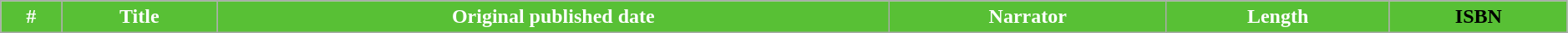<table class="wikitable" style="width:99%;">
<tr>
<th style="background:#58c035;color:#fff;">#</th>
<th style="background:#58c035;color:#fff;">Title</th>
<th style="background:#58c035;color:#fff;">Original published date</th>
<th style="background:#58c035;color:#fff;">Narrator</th>
<th style="background:#58c035;color:#fff;">Length</th>
<th style="background:#58c035;"><span>ISBN</span><br>













</th>
</tr>
</table>
